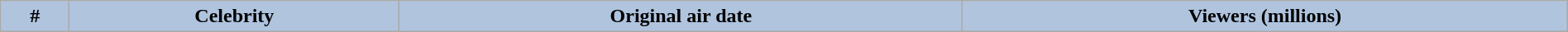<table class="wikitable plainrowheaders sortable" style="width:100%; margin:auto; background:#fff;">
<tr style="background:#b0c4de;">
<th scope="col" style="background:#b0c4de; width:3em;">#</th>
<th scope="col" style="background:#b0c4de;">Celebrity</th>
<th scope="col" style="background:#b0c4de;">Original air date</th>
<th scope="col" style="background:#b0c4de;">Viewers (millions)<br>






</th>
</tr>
</table>
